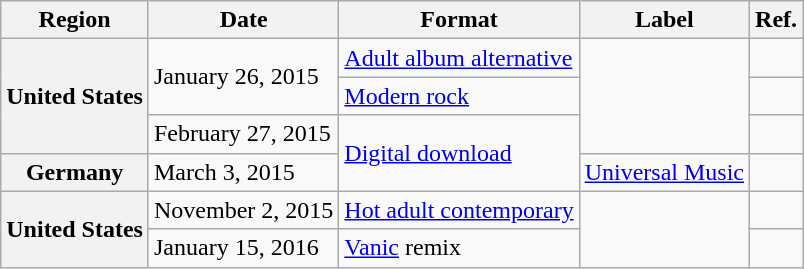<table class="wikitable plainrowheaders">
<tr>
<th>Region</th>
<th>Date</th>
<th>Format</th>
<th>Label</th>
<th>Ref.</th>
</tr>
<tr>
<th rowspan="3" scope="row">United States</th>
<td rowspan="2">January 26, 2015</td>
<td><a href='#'>Adult album alternative</a></td>
<td rowspan="3"></td>
<td></td>
</tr>
<tr>
<td><a href='#'>Modern rock</a></td>
<td></td>
</tr>
<tr>
<td>February 27, 2015</td>
<td rowspan="2"><a href='#'>Digital download</a></td>
<td></td>
</tr>
<tr>
<th scope="row">Germany</th>
<td>March 3, 2015</td>
<td><a href='#'>Universal Music</a></td>
<td></td>
</tr>
<tr>
<th rowspan="2" scope="row">United States</th>
<td>November 2, 2015</td>
<td><a href='#'>Hot adult contemporary</a></td>
<td rowspan="2"></td>
<td></td>
</tr>
<tr>
<td>January 15, 2016</td>
<td><a href='#'>Vanic</a> remix</td>
<td></td>
</tr>
</table>
